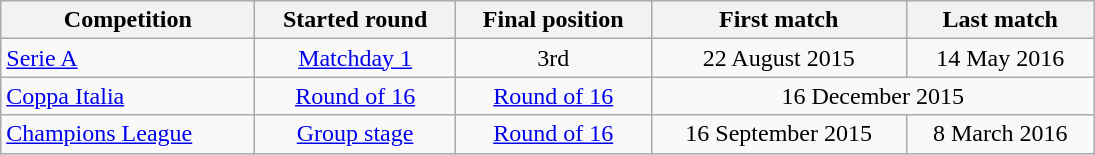<table class=wikitable style="text-align:center; width:730px">
<tr>
<th style=text-align:center; width:150px;>Competition</th>
<th style=text-align:center; width:100px;>Started round</th>
<th style=text-align:center; width:100px;>Final position</th>
<th style=text-align:center; width:150px;>First match</th>
<th style=text-align:center; width:140px;>Last match</th>
</tr>
<tr>
<td style=text-align:left;><a href='#'>Serie A</a></td>
<td><a href='#'>Matchday 1</a></td>
<td>3rd</td>
<td>22 August 2015</td>
<td>14 May 2016</td>
</tr>
<tr>
<td style=text-align:left;><a href='#'>Coppa Italia</a></td>
<td><a href='#'>Round of 16</a></td>
<td><a href='#'>Round of 16</a></td>
<td colspan=2>16 December 2015</td>
</tr>
<tr>
<td style=text-align:left;><a href='#'>Champions League</a></td>
<td><a href='#'>Group stage</a></td>
<td><a href='#'>Round of 16</a></td>
<td>16 September 2015</td>
<td>8 March 2016</td>
</tr>
</table>
